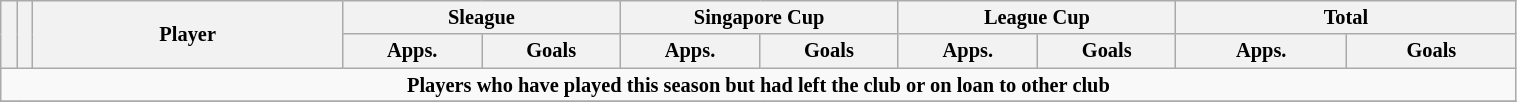<table class="wikitable" style="text-align:center; font-size:85%; width:80%;">
<tr>
<th rowspan=2></th>
<th rowspan=2></th>
<th rowspan=2 width="200">Player</th>
<th colspan=2 width="105">Sleague</th>
<th colspan=2 width="105">Singapore Cup</th>
<th colspan=2 width="105">League Cup</th>
<th colspan=2 width="130">Total</th>
</tr>
<tr>
<th>Apps.</th>
<th>Goals</th>
<th>Apps.</th>
<th>Goals</th>
<th>Apps.</th>
<th>Goals</th>
<th>Apps.</th>
<th>Goals</th>
</tr>
<tr>
<td colspan="17"><strong>Players who have played this season but had left the club or on loan to other club</strong></td>
</tr>
<tr>
</tr>
</table>
